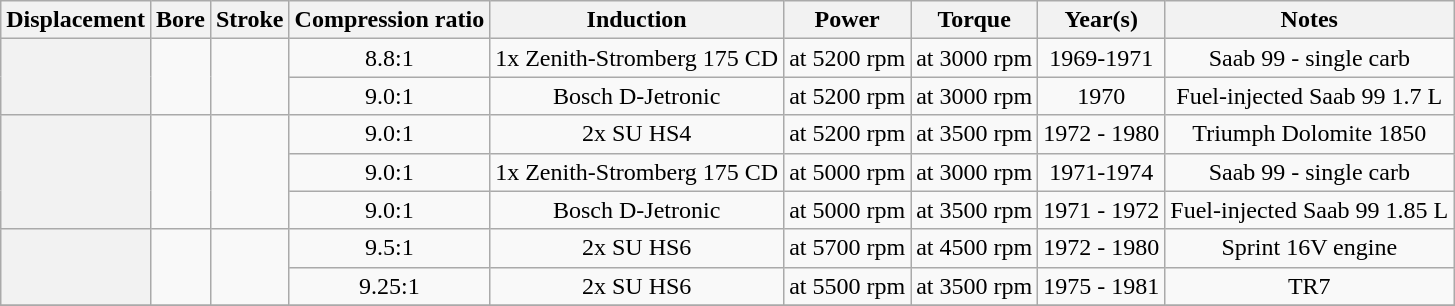<table class="wikitable"  style="align:center; text-align:center">
<tr>
<th>Displacement</th>
<th>Bore</th>
<th>Stroke</th>
<th>Compression ratio</th>
<th>Induction</th>
<th>Power</th>
<th>Torque</th>
<th>Year(s)</th>
<th>Notes</th>
</tr>
<tr>
<th " rowspan="2"></th>
<td " rowspan="2"></td>
<td " rowspan="2"></td>
<td>8.8:1</td>
<td>1x Zenith-Stromberg 175 CD</td>
<td> at 5200 rpm</td>
<td> at 3000 rpm</td>
<td>1969-1971</td>
<td>Saab 99 - single carb</td>
</tr>
<tr>
<td>9.0:1</td>
<td>Bosch D-Jetronic</td>
<td> at 5200 rpm</td>
<td> at 3000 rpm</td>
<td>1970</td>
<td>Fuel-injected Saab 99 1.7 L</td>
</tr>
<tr>
<th " rowspan="3"></th>
<td " rowspan="3"></td>
<td " rowspan="3"></td>
<td>9.0:1</td>
<td>2x SU HS4</td>
<td> at 5200 rpm</td>
<td> at 3500 rpm</td>
<td>1972 - 1980</td>
<td>Triumph Dolomite 1850</td>
</tr>
<tr>
<td>9.0:1</td>
<td>1x Zenith-Stromberg 175 CD</td>
<td> at 5000 rpm</td>
<td> at 3000 rpm</td>
<td>1971-1974</td>
<td>Saab 99 - single carb</td>
</tr>
<tr>
<td>9.0:1</td>
<td>Bosch D-Jetronic</td>
<td> at 5000 rpm</td>
<td> at 3500 rpm</td>
<td>1971 - 1972</td>
<td>Fuel-injected Saab 99 1.85 L</td>
</tr>
<tr>
<th " rowspan="2"></th>
<td " rowspan="2"></td>
<td " rowspan="2"></td>
<td>9.5:1</td>
<td>2x SU HS6</td>
<td> at 5700 rpm</td>
<td> at 4500 rpm</td>
<td>1972 - 1980</td>
<td>Sprint 16V engine</td>
</tr>
<tr>
<td>9.25:1</td>
<td>2x SU HS6</td>
<td> at 5500 rpm</td>
<td> at 3500 rpm</td>
<td>1975 - 1981</td>
<td>TR7</td>
</tr>
<tr>
</tr>
</table>
